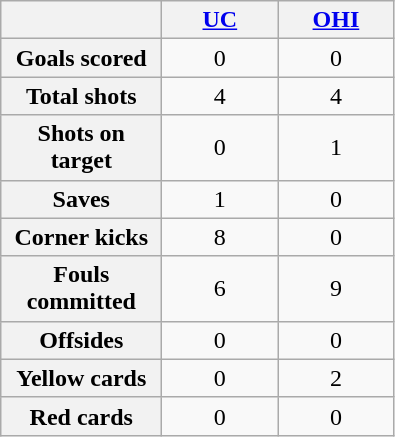<table class="wikitable plainrowheaders" style="text-align:center">
<tr>
<th scope="col" style="width:100px"></th>
<th scope="col" style="width:70px"><a href='#'>UC</a></th>
<th scope="col" style="width:70px"><a href='#'>OHI</a></th>
</tr>
<tr>
<th scope=row>Goals scored</th>
<td>0</td>
<td>0</td>
</tr>
<tr>
<th scope=row>Total shots</th>
<td>4</td>
<td>4</td>
</tr>
<tr>
<th scope=row>Shots on target</th>
<td>0</td>
<td>1</td>
</tr>
<tr>
<th scope=row>Saves</th>
<td>1</td>
<td>0</td>
</tr>
<tr>
<th scope=row>Corner kicks</th>
<td>8</td>
<td>0</td>
</tr>
<tr>
<th scope=row>Fouls committed</th>
<td>6</td>
<td>9</td>
</tr>
<tr>
<th scope=row>Offsides</th>
<td>0</td>
<td>0</td>
</tr>
<tr>
<th scope=row>Yellow cards</th>
<td>0</td>
<td>2</td>
</tr>
<tr>
<th scope=row>Red cards</th>
<td>0</td>
<td>0</td>
</tr>
</table>
